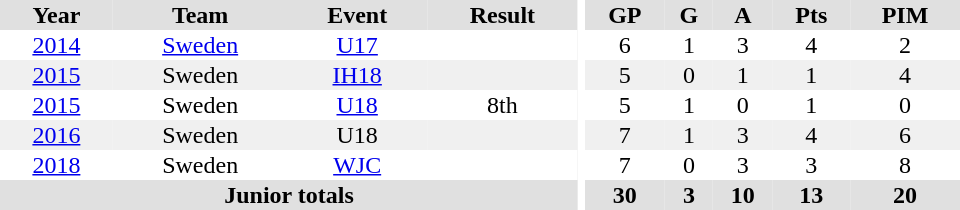<table border="0" cellpadding="1" cellspacing="0" ID="Table3" style="text-align:center; width:40em">
<tr ALIGN="center" bgcolor="#e0e0e0">
<th>Year</th>
<th>Team</th>
<th>Event</th>
<th>Result</th>
<th rowspan="99" bgcolor="#ffffff"></th>
<th>GP</th>
<th>G</th>
<th>A</th>
<th>Pts</th>
<th>PIM</th>
</tr>
<tr>
<td><a href='#'>2014</a></td>
<td><a href='#'>Sweden</a></td>
<td><a href='#'>U17</a></td>
<td></td>
<td>6</td>
<td>1</td>
<td>3</td>
<td>4</td>
<td>2</td>
</tr>
<tr bgcolor="#f0f0f0">
<td><a href='#'>2015</a></td>
<td>Sweden</td>
<td><a href='#'>IH18</a></td>
<td></td>
<td>5</td>
<td>0</td>
<td>1</td>
<td>1</td>
<td>4</td>
</tr>
<tr>
<td><a href='#'>2015</a></td>
<td>Sweden</td>
<td><a href='#'>U18</a></td>
<td>8th</td>
<td>5</td>
<td>1</td>
<td>0</td>
<td>1</td>
<td>0</td>
</tr>
<tr bgcolor="#f0f0f0">
<td><a href='#'>2016</a></td>
<td>Sweden</td>
<td>U18</td>
<td></td>
<td>7</td>
<td>1</td>
<td>3</td>
<td>4</td>
<td>6</td>
</tr>
<tr>
<td><a href='#'>2018</a></td>
<td>Sweden</td>
<td><a href='#'>WJC</a></td>
<td></td>
<td>7</td>
<td>0</td>
<td>3</td>
<td>3</td>
<td>8</td>
</tr>
<tr bgcolor="#e0e0e0">
<th colspan="4">Junior totals</th>
<th>30</th>
<th>3</th>
<th>10</th>
<th>13</th>
<th>20</th>
</tr>
</table>
